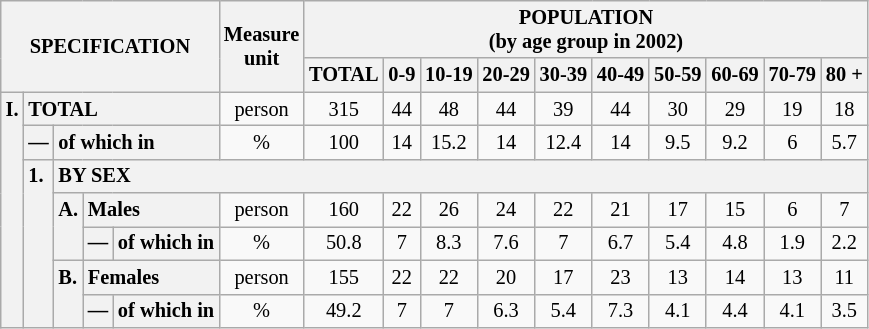<table class="wikitable" style="font-size:85%; text-align:center">
<tr>
<th rowspan="2" colspan="5">SPECIFICATION</th>
<th rowspan="2">Measure<br> unit</th>
<th colspan="10" rowspan="1">POPULATION<br> (by age group in 2002)</th>
</tr>
<tr>
<th>TOTAL</th>
<th>0-9</th>
<th>10-19</th>
<th>20-29</th>
<th>30-39</th>
<th>40-49</th>
<th>50-59</th>
<th>60-69</th>
<th>70-79</th>
<th>80 +</th>
</tr>
<tr>
<th style="text-align:left" valign="top" rowspan="7">I.</th>
<th style="text-align:left" colspan="4">TOTAL</th>
<td>person</td>
<td>315</td>
<td>44</td>
<td>48</td>
<td>44</td>
<td>39</td>
<td>44</td>
<td>30</td>
<td>29</td>
<td>19</td>
<td>18</td>
</tr>
<tr>
<th style="text-align:left" valign="top">—</th>
<th style="text-align:left" colspan="3">of which in</th>
<td>%</td>
<td>100</td>
<td>14</td>
<td>15.2</td>
<td>14</td>
<td>12.4</td>
<td>14</td>
<td>9.5</td>
<td>9.2</td>
<td>6</td>
<td>5.7</td>
</tr>
<tr>
<th style="text-align:left" valign="top" rowspan="5">1.</th>
<th style="text-align:left" colspan="14">BY SEX</th>
</tr>
<tr>
<th style="text-align:left" valign="top" rowspan="2">A.</th>
<th style="text-align:left" colspan="2">Males</th>
<td>person</td>
<td>160</td>
<td>22</td>
<td>26</td>
<td>24</td>
<td>22</td>
<td>21</td>
<td>17</td>
<td>15</td>
<td>6</td>
<td>7</td>
</tr>
<tr>
<th style="text-align:left" valign="top">—</th>
<th style="text-align:left" colspan="1">of which in</th>
<td>%</td>
<td>50.8</td>
<td>7</td>
<td>8.3</td>
<td>7.6</td>
<td>7</td>
<td>6.7</td>
<td>5.4</td>
<td>4.8</td>
<td>1.9</td>
<td>2.2</td>
</tr>
<tr>
<th style="text-align:left" valign="top" rowspan="2">B.</th>
<th style="text-align:left" colspan="2">Females</th>
<td>person</td>
<td>155</td>
<td>22</td>
<td>22</td>
<td>20</td>
<td>17</td>
<td>23</td>
<td>13</td>
<td>14</td>
<td>13</td>
<td>11</td>
</tr>
<tr>
<th style="text-align:left" valign="top">—</th>
<th style="text-align:left" colspan="1">of which in</th>
<td>%</td>
<td>49.2</td>
<td>7</td>
<td>7</td>
<td>6.3</td>
<td>5.4</td>
<td>7.3</td>
<td>4.1</td>
<td>4.4</td>
<td>4.1</td>
<td>3.5</td>
</tr>
</table>
